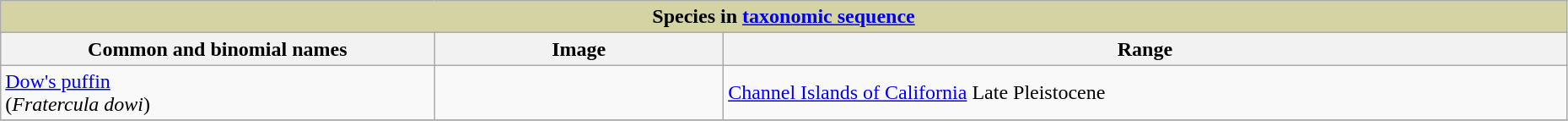<table width = 98% class="wikitable">
<tr>
<th align="center" style="background-color: #D3D3A4" colspan ="4"><strong>Species in <a href='#'>taxonomic sequence</a></strong></th>
</tr>
<tr>
<th width=18%>Common and binomial names</th>
<th width=12%>Image</th>
<th width=35%>Range</th>
</tr>
<tr>
<td><a href='#'>Dow's puffin</a><br>(<em>Fratercula dowi</em>)</td>
<td></td>
<td><a href='#'>Channel Islands of California</a> Late Pleistocene</td>
</tr>
<tr>
</tr>
</table>
